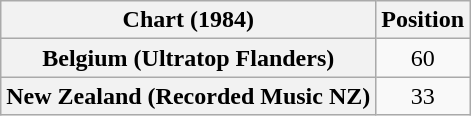<table class="wikitable sortable plainrowheaders" style="text-align:center">
<tr>
<th>Chart (1984)</th>
<th>Position</th>
</tr>
<tr>
<th scope="row">Belgium (Ultratop Flanders)</th>
<td>60</td>
</tr>
<tr>
<th scope="row">New Zealand (Recorded Music NZ)</th>
<td>33</td>
</tr>
</table>
